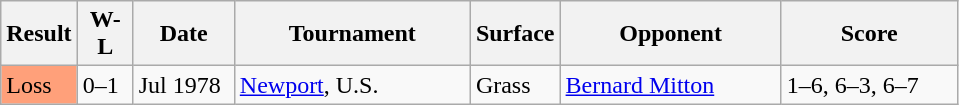<table class="sortable wikitable">
<tr>
<th style="width:40px">Result</th>
<th style="width:30px" class="unsortable">W-L</th>
<th style="width:60px">Date</th>
<th style="width:150px">Tournament</th>
<th style="width:50px">Surface</th>
<th style="width:140px">Opponent</th>
<th style="width:110px" class="unsortable">Score</th>
</tr>
<tr>
<td style="background:#ffa07a;">Loss</td>
<td>0–1</td>
<td>Jul 1978</td>
<td><a href='#'>Newport</a>, U.S.</td>
<td>Grass</td>
<td> <a href='#'>Bernard Mitton</a></td>
<td>1–6, 6–3, 6–7</td>
</tr>
</table>
